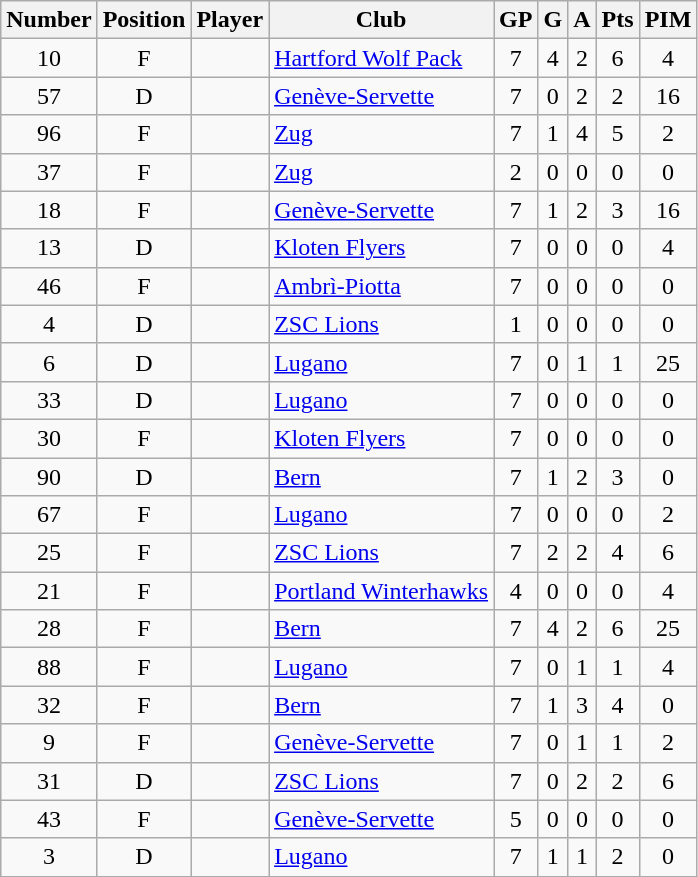<table class="wikitable sortable" style="text-align:center; padding:4px; border-spacing=0;">
<tr>
<th>Number</th>
<th>Position</th>
<th>Player</th>
<th>Club</th>
<th>GP</th>
<th>G</th>
<th>A</th>
<th>Pts</th>
<th>PIM</th>
</tr>
<tr>
<td>10</td>
<td>F</td>
<td align=left></td>
<td align=left><a href='#'>Hartford Wolf Pack</a></td>
<td>7</td>
<td>4</td>
<td>2</td>
<td>6</td>
<td>4</td>
</tr>
<tr>
<td>57</td>
<td>D</td>
<td align=left></td>
<td align=left><a href='#'>Genève-Servette</a></td>
<td>7</td>
<td>0</td>
<td>2</td>
<td>2</td>
<td>16</td>
</tr>
<tr>
<td>96</td>
<td>F</td>
<td align=left></td>
<td align=left><a href='#'>Zug</a></td>
<td>7</td>
<td>1</td>
<td>4</td>
<td>5</td>
<td>2</td>
</tr>
<tr>
<td>37</td>
<td>F</td>
<td align=left></td>
<td align=left><a href='#'>Zug</a></td>
<td>2</td>
<td>0</td>
<td>0</td>
<td>0</td>
<td>0</td>
</tr>
<tr>
<td>18</td>
<td>F</td>
<td align=left></td>
<td align=left><a href='#'>Genève-Servette</a></td>
<td>7</td>
<td>1</td>
<td>2</td>
<td>3</td>
<td>16</td>
</tr>
<tr>
<td>13</td>
<td>D</td>
<td align=left></td>
<td align=left><a href='#'>Kloten Flyers</a></td>
<td>7</td>
<td>0</td>
<td>0</td>
<td>0</td>
<td>4</td>
</tr>
<tr>
<td>46</td>
<td>F</td>
<td align=left></td>
<td align=left><a href='#'>Ambrì-Piotta</a></td>
<td>7</td>
<td>0</td>
<td>0</td>
<td>0</td>
<td>0</td>
</tr>
<tr>
<td>4</td>
<td>D</td>
<td align=left></td>
<td align=left><a href='#'>ZSC Lions</a></td>
<td>1</td>
<td>0</td>
<td>0</td>
<td>0</td>
<td>0</td>
</tr>
<tr>
<td>6</td>
<td>D</td>
<td align=left></td>
<td align=left><a href='#'>Lugano</a></td>
<td>7</td>
<td>0</td>
<td>1</td>
<td>1</td>
<td>25</td>
</tr>
<tr>
<td>33</td>
<td>D</td>
<td align=left></td>
<td align=left><a href='#'>Lugano</a></td>
<td>7</td>
<td>0</td>
<td>0</td>
<td>0</td>
<td>0</td>
</tr>
<tr>
<td>30</td>
<td>F</td>
<td align=left></td>
<td align=left><a href='#'>Kloten Flyers</a></td>
<td>7</td>
<td>0</td>
<td>0</td>
<td>0</td>
<td>0</td>
</tr>
<tr>
<td>90</td>
<td>D</td>
<td align=left></td>
<td align=left><a href='#'>Bern</a></td>
<td>7</td>
<td>1</td>
<td>2</td>
<td>3</td>
<td>0</td>
</tr>
<tr>
<td>67</td>
<td>F</td>
<td align=left></td>
<td align=left><a href='#'>Lugano</a></td>
<td>7</td>
<td>0</td>
<td>0</td>
<td>0</td>
<td>2</td>
</tr>
<tr>
<td>25</td>
<td>F</td>
<td align=left></td>
<td align=left><a href='#'>ZSC Lions</a></td>
<td>7</td>
<td>2</td>
<td>2</td>
<td>4</td>
<td>6</td>
</tr>
<tr>
<td>21</td>
<td>F</td>
<td align=left></td>
<td align=left><a href='#'>Portland Winterhawks</a></td>
<td>4</td>
<td>0</td>
<td>0</td>
<td>0</td>
<td>4</td>
</tr>
<tr>
<td>28</td>
<td>F</td>
<td align=left></td>
<td align=left><a href='#'>Bern</a></td>
<td>7</td>
<td>4</td>
<td>2</td>
<td>6</td>
<td>25</td>
</tr>
<tr>
<td>88</td>
<td>F</td>
<td align=left></td>
<td align=left><a href='#'>Lugano</a></td>
<td>7</td>
<td>0</td>
<td>1</td>
<td>1</td>
<td>4</td>
</tr>
<tr>
<td>32</td>
<td>F</td>
<td align=left></td>
<td align=left><a href='#'>Bern</a></td>
<td>7</td>
<td>1</td>
<td>3</td>
<td>4</td>
<td>0</td>
</tr>
<tr>
<td>9</td>
<td>F</td>
<td align=left></td>
<td align=left><a href='#'>Genève-Servette</a></td>
<td>7</td>
<td>0</td>
<td>1</td>
<td>1</td>
<td>2</td>
</tr>
<tr>
<td>31</td>
<td>D</td>
<td align=left></td>
<td align=left><a href='#'>ZSC Lions</a></td>
<td>7</td>
<td>0</td>
<td>2</td>
<td>2</td>
<td>6</td>
</tr>
<tr>
<td>43</td>
<td>F</td>
<td align=left></td>
<td align=left><a href='#'>Genève-Servette</a></td>
<td>5</td>
<td>0</td>
<td>0</td>
<td>0</td>
<td>0</td>
</tr>
<tr>
<td>3</td>
<td>D</td>
<td align=left></td>
<td align=left><a href='#'>Lugano</a></td>
<td>7</td>
<td>1</td>
<td>1</td>
<td>2</td>
<td>0</td>
</tr>
</table>
